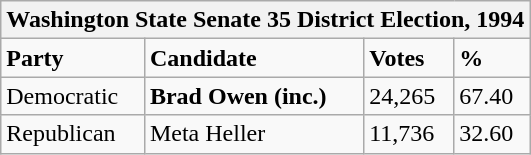<table class="wikitable">
<tr>
<th colspan="4">Washington State Senate 35 District Election, 1994</th>
</tr>
<tr>
<td><strong>Party</strong></td>
<td><strong>Candidate</strong></td>
<td><strong>Votes</strong></td>
<td><strong>%</strong></td>
</tr>
<tr>
<td>Democratic</td>
<td><strong>Brad Owen (inc.)</strong></td>
<td>24,265</td>
<td>67.40</td>
</tr>
<tr>
<td>Republican</td>
<td>Meta Heller</td>
<td>11,736</td>
<td>32.60</td>
</tr>
</table>
